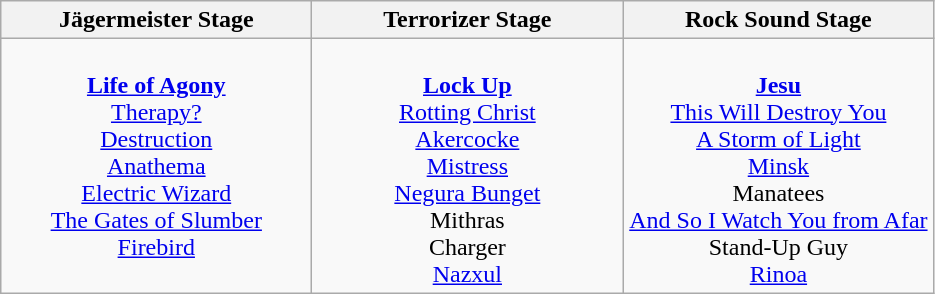<table class="wikitable">
<tr>
<th>Jägermeister Stage</th>
<th>Terrorizer Stage</th>
<th>Rock Sound Stage</th>
</tr>
<tr>
<td valign="top" align="center" width=200><br><strong><a href='#'>Life of Agony</a></strong><br>
<a href='#'>Therapy?</a><br>
<a href='#'>Destruction</a><br>
<a href='#'>Anathema</a><br>
<a href='#'>Electric Wizard</a><br>
<a href='#'>The Gates of Slumber</a><br>
<a href='#'>Firebird</a></td>
<td valign="top" align="center" width=200><br><strong><a href='#'>Lock Up</a></strong><br>
<a href='#'>Rotting Christ</a><br>
<a href='#'>Akercocke</a><br>
<a href='#'>Mistress</a><br>
<a href='#'>Negura Bunget</a><br>
Mithras<br>
Charger<br>
<a href='#'>Nazxul</a></td>
<td valign="top" align="center" width=200><br><strong><a href='#'>Jesu</a></strong><br>
<a href='#'>This Will Destroy You</a><br>
<a href='#'>A Storm of Light</a><br>
<a href='#'>Minsk</a><br>
Manatees<br>
<a href='#'>And So I Watch You from Afar</a><br>
Stand-Up Guy<br>
<a href='#'>Rinoa</a><br></td>
</tr>
</table>
